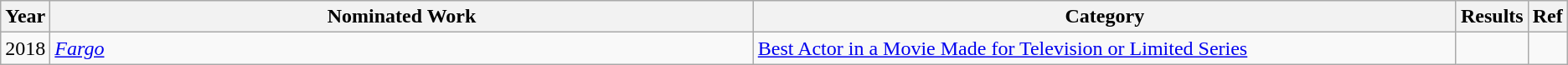<table class="wikitable">
<tr>
<th scope="col" style="width:1em;">Year</th>
<th scope="col" style="width:35em;">Nominated Work</th>
<th scope="col" style="width:35em;">Category</th>
<th scope="col" style="width:1em;">Results</th>
<th scope="col" style="width:1em;">Ref</th>
</tr>
<tr>
<td>2018</td>
<td><em><a href='#'>Fargo</a></em></td>
<td><a href='#'>Best Actor in a Movie Made for Television or Limited Series</a></td>
<td></td>
<td></td>
</tr>
</table>
